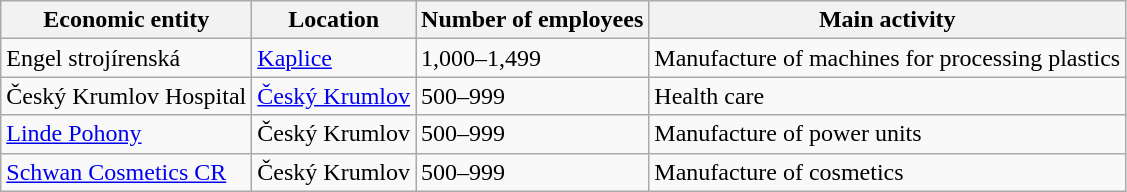<table class="wikitable sortable">
<tr>
<th>Economic entity</th>
<th>Location</th>
<th>Number of employees</th>
<th>Main activity</th>
</tr>
<tr>
<td>Engel strojírenská</td>
<td><a href='#'>Kaplice</a></td>
<td>1,000–1,499</td>
<td>Manufacture of machines for processing plastics</td>
</tr>
<tr>
<td>Český Krumlov Hospital</td>
<td><a href='#'>Český Krumlov</a></td>
<td>500–999</td>
<td>Health care</td>
</tr>
<tr>
<td><a href='#'>Linde Pohony</a></td>
<td>Český Krumlov</td>
<td>500–999</td>
<td>Manufacture of power units</td>
</tr>
<tr>
<td><a href='#'>Schwan Cosmetics CR</a></td>
<td>Český Krumlov</td>
<td>500–999</td>
<td>Manufacture of cosmetics</td>
</tr>
</table>
